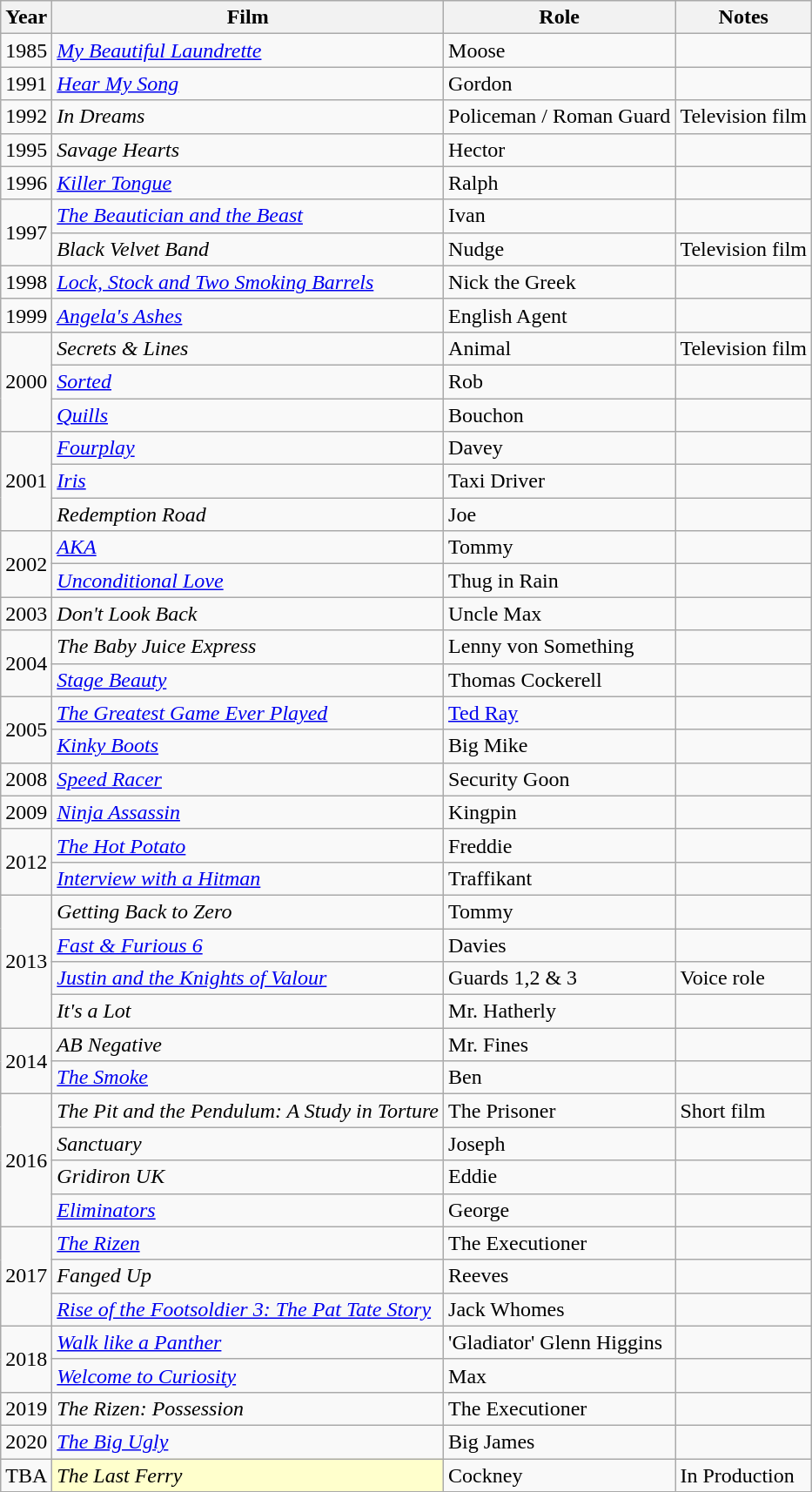<table class="wikitable">
<tr>
<th>Year</th>
<th>Film</th>
<th>Role</th>
<th>Notes</th>
</tr>
<tr>
<td>1985</td>
<td><em><a href='#'>My Beautiful Laundrette</a></em></td>
<td>Moose</td>
<td></td>
</tr>
<tr>
<td>1991</td>
<td><em><a href='#'>Hear My Song</a></em></td>
<td>Gordon</td>
<td></td>
</tr>
<tr>
<td>1992</td>
<td><em>In Dreams</em></td>
<td>Policeman / Roman Guard</td>
<td>Television film</td>
</tr>
<tr>
<td>1995</td>
<td><em>Savage Hearts</em></td>
<td>Hector</td>
<td></td>
</tr>
<tr>
<td>1996</td>
<td><em><a href='#'>Killer Tongue</a></em></td>
<td>Ralph</td>
<td></td>
</tr>
<tr>
<td rowspan="2">1997</td>
<td><em><a href='#'>The Beautician and the Beast</a></em></td>
<td>Ivan</td>
<td></td>
</tr>
<tr>
<td><em>Black Velvet Band</em></td>
<td>Nudge</td>
<td>Television film</td>
</tr>
<tr>
<td>1998</td>
<td><em><a href='#'>Lock, Stock and Two Smoking Barrels</a></em></td>
<td>Nick the Greek</td>
<td></td>
</tr>
<tr>
<td>1999</td>
<td><em><a href='#'>Angela's Ashes</a></em></td>
<td>English Agent</td>
<td></td>
</tr>
<tr>
<td rowspan="3">2000</td>
<td><em>Secrets & Lines</em></td>
<td>Animal</td>
<td>Television film</td>
</tr>
<tr>
<td><em><a href='#'>Sorted</a></em></td>
<td>Rob</td>
<td></td>
</tr>
<tr>
<td><em><a href='#'>Quills</a></em></td>
<td>Bouchon</td>
<td></td>
</tr>
<tr>
<td rowspan="3">2001</td>
<td><em><a href='#'>Fourplay</a></em></td>
<td>Davey</td>
<td></td>
</tr>
<tr>
<td><em><a href='#'>Iris</a></em></td>
<td>Taxi Driver</td>
<td></td>
</tr>
<tr>
<td><em>Redemption Road</em></td>
<td>Joe</td>
<td></td>
</tr>
<tr>
<td rowspan="2">2002</td>
<td><em><a href='#'>AKA</a></em></td>
<td>Tommy</td>
<td></td>
</tr>
<tr>
<td><em><a href='#'>Unconditional Love</a></em></td>
<td>Thug in Rain</td>
<td></td>
</tr>
<tr>
<td>2003</td>
<td><em>Don't Look Back</em></td>
<td>Uncle Max</td>
<td></td>
</tr>
<tr>
<td rowspan="2">2004</td>
<td><em>The Baby Juice Express</em></td>
<td>Lenny von Something</td>
<td></td>
</tr>
<tr>
<td><em><a href='#'>Stage Beauty</a></em></td>
<td>Thomas Cockerell</td>
<td></td>
</tr>
<tr>
<td rowspan="2">2005</td>
<td><em><a href='#'>The Greatest Game Ever Played</a></em></td>
<td><a href='#'>Ted Ray</a></td>
<td></td>
</tr>
<tr>
<td><em><a href='#'>Kinky Boots</a></em></td>
<td>Big Mike</td>
<td></td>
</tr>
<tr>
<td>2008</td>
<td><em><a href='#'>Speed Racer</a></em></td>
<td>Security Goon</td>
<td></td>
</tr>
<tr>
<td>2009</td>
<td><em><a href='#'>Ninja Assassin</a></em></td>
<td>Kingpin</td>
<td></td>
</tr>
<tr>
<td rowspan="2">2012</td>
<td><em><a href='#'>The Hot Potato</a></em></td>
<td>Freddie</td>
<td></td>
</tr>
<tr>
<td><em><a href='#'>Interview with a Hitman</a></em></td>
<td>Traffikant</td>
<td></td>
</tr>
<tr>
<td rowspan="4">2013</td>
<td><em>Getting Back to Zero</em></td>
<td>Tommy</td>
<td></td>
</tr>
<tr>
<td><em><a href='#'>Fast & Furious 6</a></em></td>
<td>Davies</td>
<td></td>
</tr>
<tr>
<td><em><a href='#'>Justin and the Knights of Valour</a></em></td>
<td>Guards 1,2 & 3</td>
<td>Voice role</td>
</tr>
<tr>
<td><em>It's a Lot</em></td>
<td>Mr. Hatherly</td>
<td></td>
</tr>
<tr>
<td rowspan="2">2014</td>
<td><em>AB Negative</em></td>
<td>Mr. Fines</td>
<td></td>
</tr>
<tr>
<td><em><a href='#'>The Smoke</a></em></td>
<td>Ben</td>
<td></td>
</tr>
<tr>
<td rowspan="4">2016</td>
<td><em>The Pit and the Pendulum: A Study in Torture</em></td>
<td>The Prisoner</td>
<td>Short film</td>
</tr>
<tr>
<td><em>Sanctuary</em></td>
<td>Joseph</td>
<td></td>
</tr>
<tr>
<td><em>Gridiron UK</em></td>
<td>Eddie</td>
<td></td>
</tr>
<tr>
<td><em><a href='#'>Eliminators</a></em></td>
<td>George</td>
<td></td>
</tr>
<tr>
<td rowspan="3">2017</td>
<td><em><a href='#'>The Rizen</a></em></td>
<td>The Executioner</td>
<td></td>
</tr>
<tr>
<td><em>Fanged Up</em></td>
<td>Reeves</td>
<td></td>
</tr>
<tr>
<td><em><a href='#'>Rise of the Footsoldier 3: The Pat Tate Story</a></em></td>
<td>Jack Whomes</td>
<td></td>
</tr>
<tr>
<td rowspan="2">2018</td>
<td><em><a href='#'>Walk like a Panther</a></em></td>
<td>'Gladiator' Glenn Higgins</td>
<td></td>
</tr>
<tr>
<td><em><a href='#'>Welcome to Curiosity</a></em></td>
<td>Max</td>
<td></td>
</tr>
<tr>
<td>2019</td>
<td><em>The Rizen: Possession</em></td>
<td>The Executioner</td>
<td></td>
</tr>
<tr>
<td>2020</td>
<td><em><a href='#'>The Big Ugly</a></em></td>
<td>Big James</td>
<td></td>
</tr>
<tr>
<td>TBA</td>
<td style="background:#FFFFCC;"> <em>The Last Ferry</em></td>
<td>Cockney</td>
<td>In Production</td>
</tr>
<tr>
</tr>
</table>
